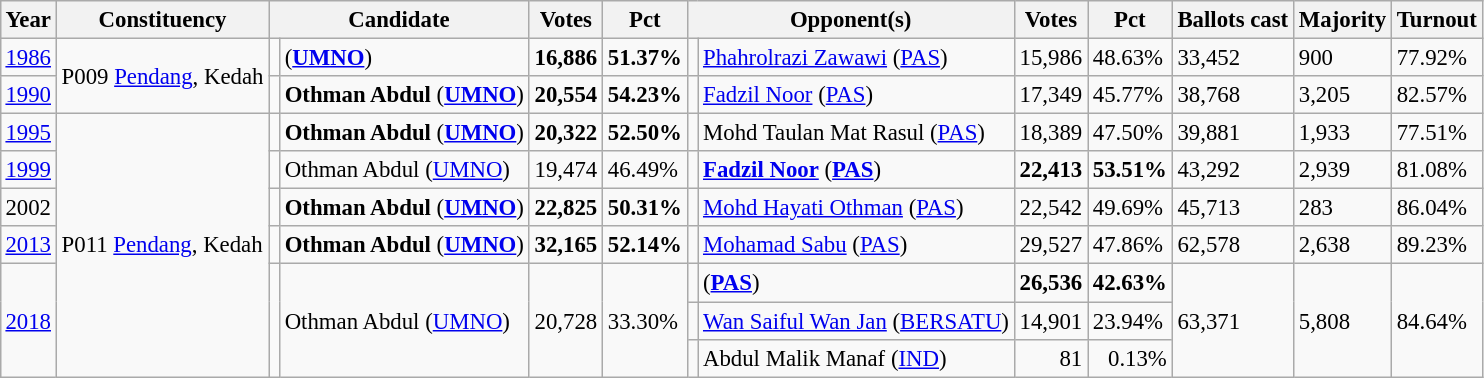<table class="wikitable" style="margin:0.5em ; font-size:95%">
<tr>
<th>Year</th>
<th>Constituency</th>
<th colspan=2>Candidate</th>
<th>Votes</th>
<th>Pct</th>
<th colspan=2>Opponent(s)</th>
<th>Votes</th>
<th>Pct</th>
<th>Ballots cast</th>
<th>Majority</th>
<th>Turnout</th>
</tr>
<tr>
<td><a href='#'>1986</a></td>
<td rowspan=2>P009 <a href='#'>Pendang</a>, Kedah</td>
<td></td>
<td> (<a href='#'><strong>UMNO</strong></a>)</td>
<td align="right"><strong>16,886</strong></td>
<td><strong>51.37%</strong></td>
<td></td>
<td><a href='#'>Phahrolrazi Zawawi</a> (<a href='#'>PAS</a>)</td>
<td align="right">15,986</td>
<td>48.63%</td>
<td>33,452</td>
<td>900</td>
<td>77.92%</td>
</tr>
<tr>
<td><a href='#'>1990</a></td>
<td></td>
<td><strong>Othman Abdul</strong> (<a href='#'><strong>UMNO</strong></a>)</td>
<td align="right"><strong>20,554</strong></td>
<td><strong>54.23%</strong></td>
<td></td>
<td><a href='#'>Fadzil Noor</a> (<a href='#'>PAS</a>)</td>
<td align="right">17,349</td>
<td>45.77%</td>
<td>38,768</td>
<td>3,205</td>
<td>82.57%</td>
</tr>
<tr>
<td><a href='#'>1995</a></td>
<td rowspan=7>P011 <a href='#'>Pendang</a>, Kedah</td>
<td></td>
<td><strong>Othman Abdul</strong> (<a href='#'><strong>UMNO</strong></a>)</td>
<td align="right"><strong>20,322</strong></td>
<td><strong>52.50%</strong></td>
<td></td>
<td>Mohd Taulan Mat Rasul (<a href='#'>PAS</a>)</td>
<td align="right">18,389</td>
<td>47.50%</td>
<td>39,881</td>
<td>1,933</td>
<td>77.51%</td>
</tr>
<tr>
<td><a href='#'>1999</a></td>
<td></td>
<td>Othman Abdul (<a href='#'>UMNO</a>)</td>
<td align="right">19,474</td>
<td>46.49%</td>
<td></td>
<td><strong><a href='#'>Fadzil Noor</a></strong> (<a href='#'><strong>PAS</strong></a>)</td>
<td align="right"><strong>22,413</strong></td>
<td><strong>53.51%</strong></td>
<td>43,292</td>
<td>2,939</td>
<td>81.08%</td>
</tr>
<tr>
<td>2002</td>
<td></td>
<td><strong>Othman Abdul</strong> (<a href='#'><strong>UMNO</strong></a>)</td>
<td align="right"><strong>22,825</strong></td>
<td><strong>50.31%</strong></td>
<td></td>
<td><a href='#'>Mohd Hayati Othman</a> (<a href='#'>PAS</a>)</td>
<td align="right">22,542</td>
<td>49.69%</td>
<td>45,713</td>
<td>283</td>
<td>86.04%</td>
</tr>
<tr>
<td><a href='#'>2013</a></td>
<td></td>
<td><strong>Othman Abdul</strong> (<a href='#'><strong>UMNO</strong></a>)</td>
<td align="right"><strong>32,165</strong></td>
<td><strong>52.14%</strong></td>
<td></td>
<td><a href='#'>Mohamad Sabu</a> (<a href='#'>PAS</a>)</td>
<td align="right">29,527</td>
<td>47.86%</td>
<td>62,578</td>
<td>2,638</td>
<td>89.23%</td>
</tr>
<tr>
<td rowspan="3"><a href='#'>2018</a></td>
<td rowspan="3" ></td>
<td rowspan="3">Othman Abdul (<a href='#'>UMNO</a>)</td>
<td rowspan="3" align="right">20,728</td>
<td rowspan="3">33.30%</td>
<td></td>
<td> (<a href='#'><strong>PAS</strong></a>)</td>
<td align="right"><strong>26,536</strong></td>
<td><strong>42.63%</strong></td>
<td rowspan="3">63,371</td>
<td rowspan="3">5,808</td>
<td rowspan="3">84.64%</td>
</tr>
<tr>
<td></td>
<td><a href='#'>Wan Saiful Wan Jan</a> (<a href='#'>BERSATU</a>)</td>
<td align="right">14,901</td>
<td>23.94%</td>
</tr>
<tr>
<td></td>
<td>Abdul Malik Manaf (<a href='#'>IND</a>)</td>
<td align="right">81</td>
<td align=right>0.13%</td>
</tr>
</table>
